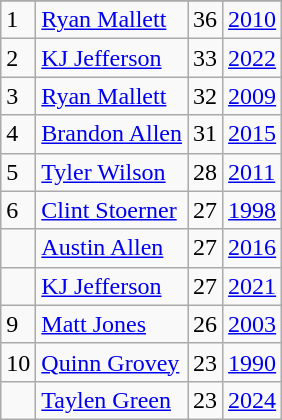<table class="wikitable">
<tr>
</tr>
<tr>
<td>1</td>
<td><a href='#'>Ryan Mallett</a></td>
<td><abbr>36</abbr></td>
<td><a href='#'>2010</a></td>
</tr>
<tr>
<td>2</td>
<td><a href='#'>KJ Jefferson</a></td>
<td><abbr>33</abbr></td>
<td><a href='#'>2022</a></td>
</tr>
<tr>
<td>3</td>
<td><a href='#'>Ryan Mallett</a></td>
<td><abbr>32</abbr></td>
<td><a href='#'>2009</a></td>
</tr>
<tr>
<td>4</td>
<td><a href='#'>Brandon Allen</a></td>
<td><abbr>31</abbr></td>
<td><a href='#'>2015</a></td>
</tr>
<tr>
<td>5</td>
<td><a href='#'>Tyler Wilson</a></td>
<td><abbr>28</abbr></td>
<td><a href='#'>2011</a></td>
</tr>
<tr>
<td>6</td>
<td><a href='#'>Clint Stoerner</a></td>
<td><abbr>27</abbr></td>
<td><a href='#'>1998</a></td>
</tr>
<tr>
<td></td>
<td><a href='#'>Austin Allen</a></td>
<td><abbr>27</abbr></td>
<td><a href='#'>2016</a></td>
</tr>
<tr>
<td></td>
<td><a href='#'>KJ Jefferson</a></td>
<td><abbr>27</abbr></td>
<td><a href='#'>2021</a></td>
</tr>
<tr>
<td>9</td>
<td><a href='#'>Matt Jones</a></td>
<td><abbr>26</abbr></td>
<td><a href='#'>2003</a></td>
</tr>
<tr>
<td>10</td>
<td><a href='#'>Quinn Grovey</a></td>
<td><abbr>23</abbr></td>
<td><a href='#'>1990</a></td>
</tr>
<tr>
<td></td>
<td><a href='#'>Taylen Green</a></td>
<td><abbr>23</abbr></td>
<td><a href='#'>2024</a></td>
</tr>
</table>
